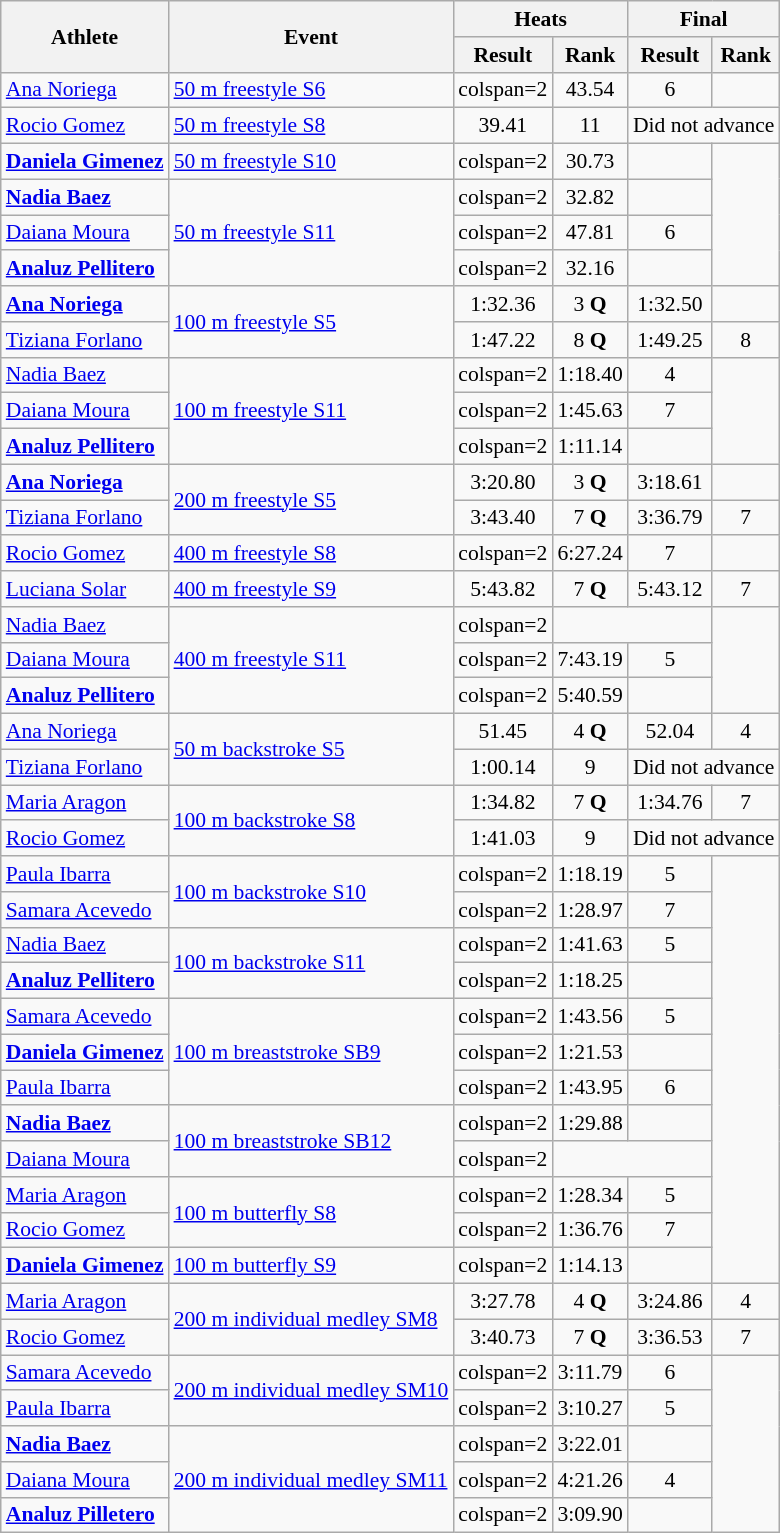<table class=wikitable style="font-size:90%">
<tr>
<th rowspan="2">Athlete</th>
<th rowspan="2">Event</th>
<th colspan="2">Heats</th>
<th colspan="2">Final</th>
</tr>
<tr>
<th>Result</th>
<th>Rank</th>
<th>Result</th>
<th>Rank</th>
</tr>
<tr align=center>
<td align=left><a href='#'>Ana Noriega</a></td>
<td align=left><a href='#'>50 m freestyle S6</a></td>
<td>colspan=2 </td>
<td>43.54</td>
<td>6</td>
</tr>
<tr align=center>
<td align=left><a href='#'>Rocio Gomez</a></td>
<td align=left><a href='#'>50 m freestyle S8</a></td>
<td>39.41</td>
<td>11</td>
<td colspan="2">Did not advance</td>
</tr>
<tr align=center>
<td align=left><strong><a href='#'>Daniela Gimenez</a></strong></td>
<td align=left><a href='#'>50 m freestyle S10</a></td>
<td>colspan=2 </td>
<td>30.73</td>
<td></td>
</tr>
<tr align=center>
<td align=left><strong><a href='#'>Nadia Baez</a></strong></td>
<td align=left rowspan=3><a href='#'>50 m freestyle S11</a></td>
<td>colspan=2 </td>
<td>32.82</td>
<td></td>
</tr>
<tr align=center>
<td align=left><a href='#'>Daiana Moura</a></td>
<td>colspan=2 </td>
<td>47.81</td>
<td>6</td>
</tr>
<tr align=center>
<td align=left><strong><a href='#'>Analuz Pellitero</a></strong></td>
<td>colspan=2 </td>
<td>32.16</td>
<td></td>
</tr>
<tr align=center>
<td align=left><strong><a href='#'>Ana Noriega</a></strong></td>
<td align=left rowspan=2><a href='#'>100 m freestyle S5</a></td>
<td>1:32.36</td>
<td>3 <strong>Q</strong></td>
<td>1:32.50</td>
<td></td>
</tr>
<tr align=center>
<td align=left><a href='#'>Tiziana Forlano</a></td>
<td>1:47.22</td>
<td>8 <strong>Q</strong></td>
<td>1:49.25</td>
<td>8</td>
</tr>
<tr align=center>
<td align=left><a href='#'>Nadia Baez</a></td>
<td align=left rowspan=3><a href='#'>100 m freestyle S11</a></td>
<td>colspan=2 </td>
<td>1:18.40</td>
<td>4</td>
</tr>
<tr align=center>
<td align=left><a href='#'>Daiana Moura</a></td>
<td>colspan=2 </td>
<td>1:45.63</td>
<td>7</td>
</tr>
<tr align=center>
<td align=left><strong><a href='#'>Analuz Pellitero</a></strong></td>
<td>colspan=2 </td>
<td>1:11.14</td>
<td></td>
</tr>
<tr align=center>
<td align=left><strong><a href='#'>Ana Noriega</a></strong></td>
<td align=left rowspan=2><a href='#'>200 m freestyle S5</a></td>
<td>3:20.80</td>
<td>3 <strong>Q</strong></td>
<td>3:18.61</td>
<td></td>
</tr>
<tr align=center>
<td align=left><a href='#'>Tiziana Forlano</a></td>
<td>3:43.40</td>
<td>7 <strong>Q</strong></td>
<td>3:36.79</td>
<td>7</td>
</tr>
<tr align=center>
<td align=left><a href='#'>Rocio Gomez</a></td>
<td align=left><a href='#'>400 m freestyle S8</a></td>
<td>colspan=2 </td>
<td>6:27.24</td>
<td>7</td>
</tr>
<tr align=center>
<td align=left><a href='#'>Luciana Solar</a></td>
<td align=left><a href='#'>400 m freestyle S9</a></td>
<td>5:43.82</td>
<td>7 <strong>Q</strong></td>
<td>5:43.12</td>
<td>7</td>
</tr>
<tr align=center>
<td align=left><a href='#'>Nadia Baez</a></td>
<td align=left rowspan=3><a href='#'>400 m freestyle S11</a></td>
<td>colspan=2 </td>
<td colspan=2></td>
</tr>
<tr align=center>
<td align=left><a href='#'>Daiana Moura</a></td>
<td>colspan=2 </td>
<td>7:43.19</td>
<td>5</td>
</tr>
<tr align=center>
<td align=left><strong><a href='#'>Analuz Pellitero</a></strong></td>
<td>colspan=2 </td>
<td>5:40.59</td>
<td></td>
</tr>
<tr align=center>
<td align=left><a href='#'>Ana Noriega</a></td>
<td align=left rowspan=2><a href='#'>50 m backstroke S5</a></td>
<td>51.45</td>
<td>4 <strong>Q</strong></td>
<td>52.04</td>
<td>4</td>
</tr>
<tr align=center>
<td align=left><a href='#'>Tiziana Forlano</a></td>
<td>1:00.14</td>
<td>9</td>
<td colspan=2>Did not advance</td>
</tr>
<tr align=center>
<td align=left><a href='#'>Maria Aragon</a></td>
<td align=left rowspan=2><a href='#'>100 m backstroke S8</a></td>
<td>1:34.82</td>
<td>7 <strong>Q</strong></td>
<td>1:34.76</td>
<td>7</td>
</tr>
<tr align=center>
<td align=left><a href='#'>Rocio Gomez</a></td>
<td>1:41.03</td>
<td>9</td>
<td colspan=2>Did not advance</td>
</tr>
<tr align=center>
<td align=left><a href='#'>Paula Ibarra</a></td>
<td align=left rowspan=2><a href='#'>100 m backstroke S10</a></td>
<td>colspan=2 </td>
<td>1:18.19</td>
<td>5</td>
</tr>
<tr align=center>
<td align=left><a href='#'>Samara Acevedo</a></td>
<td>colspan=2 </td>
<td>1:28.97</td>
<td>7</td>
</tr>
<tr align=center>
<td align=left><a href='#'>Nadia Baez</a></td>
<td align=left rowspan=2><a href='#'>100 m backstroke S11</a></td>
<td>colspan=2 </td>
<td>1:41.63</td>
<td>5</td>
</tr>
<tr align=center>
<td align=left><strong><a href='#'>Analuz Pellitero</a></strong></td>
<td>colspan=2 </td>
<td>1:18.25</td>
<td></td>
</tr>
<tr align=center>
<td align=left><a href='#'>Samara Acevedo</a></td>
<td align=left rowspan=3><a href='#'>100 m breaststroke SB9</a></td>
<td>colspan=2 </td>
<td>1:43.56</td>
<td>5</td>
</tr>
<tr align=center>
<td align=left><strong><a href='#'>Daniela Gimenez</a></strong></td>
<td>colspan=2 </td>
<td>1:21.53</td>
<td></td>
</tr>
<tr align=center>
<td align=left><a href='#'>Paula Ibarra</a></td>
<td>colspan=2 </td>
<td>1:43.95</td>
<td>6</td>
</tr>
<tr align=center>
<td align=left><strong><a href='#'>Nadia Baez</a></strong></td>
<td align=left rowspan=2><a href='#'>100 m breaststroke SB12</a></td>
<td>colspan=2 </td>
<td>1:29.88</td>
<td></td>
</tr>
<tr align=center>
<td align=left><a href='#'>Daiana Moura</a></td>
<td>colspan=2 </td>
<td colspan=2></td>
</tr>
<tr align=center>
<td align=left><a href='#'>Maria Aragon</a></td>
<td align=left rowspan=2><a href='#'>100 m butterfly S8</a></td>
<td>colspan=2 </td>
<td>1:28.34</td>
<td>5</td>
</tr>
<tr align=center>
<td align=left><a href='#'>Rocio Gomez</a></td>
<td>colspan=2 </td>
<td>1:36.76</td>
<td>7</td>
</tr>
<tr align=center>
<td align=left><strong><a href='#'>Daniela Gimenez</a></strong></td>
<td align=left><a href='#'>100 m butterfly S9</a></td>
<td>colspan=2 </td>
<td>1:14.13</td>
<td></td>
</tr>
<tr align=center>
<td align=left><a href='#'>Maria Aragon</a></td>
<td align=left rowspan=2><a href='#'>200 m individual medley SM8</a></td>
<td>3:27.78</td>
<td>4 <strong>Q</strong></td>
<td>3:24.86</td>
<td>4</td>
</tr>
<tr align=center>
<td align=left><a href='#'>Rocio Gomez</a></td>
<td>3:40.73</td>
<td>7 <strong>Q</strong></td>
<td>3:36.53</td>
<td>7</td>
</tr>
<tr align=center>
<td align=left><a href='#'>Samara Acevedo</a></td>
<td align=left rowspan=2><a href='#'>200 m individual medley SM10</a></td>
<td>colspan=2 </td>
<td>3:11.79</td>
<td>6</td>
</tr>
<tr align=center>
<td align=left><a href='#'>Paula Ibarra</a></td>
<td>colspan=2 </td>
<td>3:10.27</td>
<td>5</td>
</tr>
<tr align=center>
<td align=left><strong><a href='#'>Nadia Baez</a></strong></td>
<td align=left rowspan=3><a href='#'>200 m individual medley SM11</a></td>
<td>colspan=2 </td>
<td>3:22.01</td>
<td></td>
</tr>
<tr align=center>
<td align=left><a href='#'>Daiana Moura</a></td>
<td>colspan=2 </td>
<td>4:21.26</td>
<td>4</td>
</tr>
<tr align=center>
<td align=left><strong><a href='#'>Analuz Pilletero</a></strong></td>
<td>colspan=2 </td>
<td>3:09.90</td>
<td></td>
</tr>
</table>
